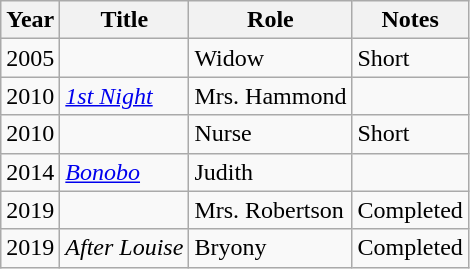<table class="wikitable sortable">
<tr>
<th>Year</th>
<th>Title</th>
<th>Role</th>
<th class="unsortable">Notes</th>
</tr>
<tr>
<td>2005</td>
<td><em></em></td>
<td>Widow</td>
<td>Short</td>
</tr>
<tr>
<td>2010</td>
<td><em><a href='#'>1st Night</a></em></td>
<td>Mrs. Hammond</td>
<td></td>
</tr>
<tr>
<td>2010</td>
<td><em></em></td>
<td>Nurse</td>
<td>Short</td>
</tr>
<tr>
<td>2014</td>
<td><em><a href='#'>Bonobo</a></em></td>
<td>Judith</td>
<td></td>
</tr>
<tr>
<td>2019</td>
<td><em></em></td>
<td>Mrs. Robertson</td>
<td>Completed</td>
</tr>
<tr>
<td>2019</td>
<td><em>After Louise</em></td>
<td>Bryony</td>
<td>Completed</td>
</tr>
</table>
